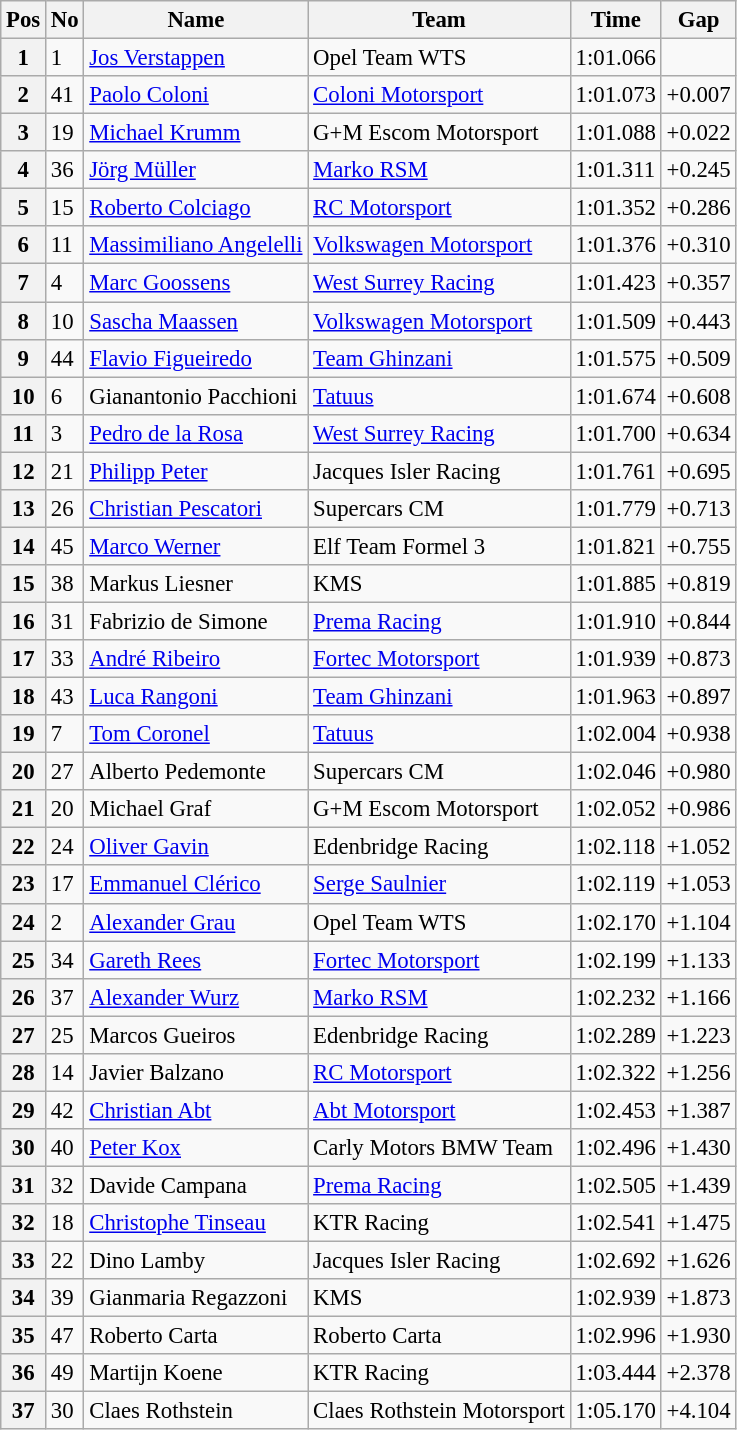<table class="wikitable" style="font-size: 95%">
<tr>
<th>Pos</th>
<th>No</th>
<th>Name</th>
<th>Team</th>
<th>Time</th>
<th>Gap</th>
</tr>
<tr>
<th>1</th>
<td>1</td>
<td> <a href='#'>Jos Verstappen</a></td>
<td>Opel Team WTS</td>
<td>1:01.066</td>
<td></td>
</tr>
<tr>
<th>2</th>
<td>41</td>
<td> <a href='#'>Paolo Coloni</a></td>
<td><a href='#'>Coloni Motorsport</a></td>
<td>1:01.073</td>
<td>+0.007</td>
</tr>
<tr>
<th>3</th>
<td>19</td>
<td> <a href='#'>Michael Krumm</a></td>
<td>G+M Escom Motorsport</td>
<td>1:01.088</td>
<td>+0.022</td>
</tr>
<tr>
<th>4</th>
<td>36</td>
<td> <a href='#'>Jörg Müller</a></td>
<td><a href='#'>Marko RSM</a></td>
<td>1:01.311</td>
<td>+0.245</td>
</tr>
<tr>
<th>5</th>
<td>15</td>
<td> <a href='#'>Roberto Colciago</a></td>
<td><a href='#'>RC Motorsport</a></td>
<td>1:01.352</td>
<td>+0.286</td>
</tr>
<tr>
<th>6</th>
<td>11</td>
<td> <a href='#'>Massimiliano Angelelli</a></td>
<td><a href='#'>Volkswagen Motorsport</a></td>
<td>1:01.376</td>
<td>+0.310</td>
</tr>
<tr>
<th>7</th>
<td>4</td>
<td> <a href='#'>Marc Goossens</a></td>
<td><a href='#'>West Surrey Racing</a></td>
<td>1:01.423</td>
<td>+0.357</td>
</tr>
<tr>
<th>8</th>
<td>10</td>
<td> <a href='#'>Sascha Maassen</a></td>
<td><a href='#'>Volkswagen Motorsport</a></td>
<td>1:01.509</td>
<td>+0.443</td>
</tr>
<tr>
<th>9</th>
<td>44</td>
<td> <a href='#'>Flavio Figueiredo</a></td>
<td><a href='#'>Team Ghinzani</a></td>
<td>1:01.575</td>
<td>+0.509</td>
</tr>
<tr>
<th>10</th>
<td>6</td>
<td> Gianantonio Pacchioni</td>
<td><a href='#'>Tatuus</a></td>
<td>1:01.674</td>
<td>+0.608</td>
</tr>
<tr>
<th>11</th>
<td>3</td>
<td> <a href='#'>Pedro de la Rosa</a></td>
<td><a href='#'>West Surrey Racing</a></td>
<td>1:01.700</td>
<td>+0.634</td>
</tr>
<tr>
<th>12</th>
<td>21</td>
<td> <a href='#'>Philipp Peter</a></td>
<td>Jacques Isler Racing</td>
<td>1:01.761</td>
<td>+0.695</td>
</tr>
<tr>
<th>13</th>
<td>26</td>
<td> <a href='#'>Christian Pescatori</a></td>
<td>Supercars CM</td>
<td>1:01.779</td>
<td>+0.713</td>
</tr>
<tr>
<th>14</th>
<td>45</td>
<td> <a href='#'>Marco Werner</a></td>
<td>Elf Team Formel 3</td>
<td>1:01.821</td>
<td>+0.755</td>
</tr>
<tr>
<th>15</th>
<td>38</td>
<td> Markus Liesner</td>
<td>KMS</td>
<td>1:01.885</td>
<td>+0.819</td>
</tr>
<tr>
<th>16</th>
<td>31</td>
<td> Fabrizio de Simone</td>
<td><a href='#'>Prema Racing</a></td>
<td>1:01.910</td>
<td>+0.844</td>
</tr>
<tr>
<th>17</th>
<td>33</td>
<td> <a href='#'>André Ribeiro</a></td>
<td><a href='#'>Fortec Motorsport</a></td>
<td>1:01.939</td>
<td>+0.873</td>
</tr>
<tr>
<th>18</th>
<td>43</td>
<td> <a href='#'>Luca Rangoni</a></td>
<td><a href='#'>Team Ghinzani</a></td>
<td>1:01.963</td>
<td>+0.897</td>
</tr>
<tr>
<th>19</th>
<td>7</td>
<td> <a href='#'>Tom Coronel</a></td>
<td><a href='#'>Tatuus</a></td>
<td>1:02.004</td>
<td>+0.938</td>
</tr>
<tr>
<th>20</th>
<td>27</td>
<td> Alberto Pedemonte</td>
<td>Supercars CM</td>
<td>1:02.046</td>
<td>+0.980</td>
</tr>
<tr>
<th>21</th>
<td>20</td>
<td> Michael Graf</td>
<td>G+M Escom Motorsport</td>
<td>1:02.052</td>
<td>+0.986</td>
</tr>
<tr>
<th>22</th>
<td>24</td>
<td> <a href='#'>Oliver Gavin</a></td>
<td>Edenbridge Racing</td>
<td>1:02.118</td>
<td>+1.052</td>
</tr>
<tr>
<th>23</th>
<td>17</td>
<td> <a href='#'>Emmanuel Clérico</a></td>
<td><a href='#'>Serge Saulnier</a></td>
<td>1:02.119</td>
<td>+1.053</td>
</tr>
<tr>
<th>24</th>
<td>2</td>
<td> <a href='#'>Alexander Grau</a></td>
<td>Opel Team WTS</td>
<td>1:02.170</td>
<td>+1.104</td>
</tr>
<tr>
<th>25</th>
<td>34</td>
<td> <a href='#'>Gareth Rees</a></td>
<td><a href='#'>Fortec Motorsport</a></td>
<td>1:02.199</td>
<td>+1.133</td>
</tr>
<tr>
<th>26</th>
<td>37</td>
<td> <a href='#'>Alexander Wurz</a></td>
<td><a href='#'>Marko RSM</a></td>
<td>1:02.232</td>
<td>+1.166</td>
</tr>
<tr>
<th>27</th>
<td>25</td>
<td> Marcos Gueiros</td>
<td>Edenbridge Racing</td>
<td>1:02.289</td>
<td>+1.223</td>
</tr>
<tr>
<th>28</th>
<td>14</td>
<td> Javier Balzano</td>
<td><a href='#'>RC Motorsport</a></td>
<td>1:02.322</td>
<td>+1.256</td>
</tr>
<tr>
<th>29</th>
<td>42</td>
<td> <a href='#'>Christian Abt</a></td>
<td><a href='#'>Abt Motorsport</a></td>
<td>1:02.453</td>
<td>+1.387</td>
</tr>
<tr>
<th>30</th>
<td>40</td>
<td> <a href='#'>Peter Kox</a></td>
<td>Carly Motors BMW Team</td>
<td>1:02.496</td>
<td>+1.430</td>
</tr>
<tr>
<th>31</th>
<td>32</td>
<td> Davide Campana</td>
<td><a href='#'>Prema Racing</a></td>
<td>1:02.505</td>
<td>+1.439</td>
</tr>
<tr>
<th>32</th>
<td>18</td>
<td> <a href='#'>Christophe Tinseau</a></td>
<td>KTR Racing</td>
<td>1:02.541</td>
<td>+1.475</td>
</tr>
<tr>
<th>33</th>
<td>22</td>
<td> Dino Lamby</td>
<td>Jacques Isler Racing</td>
<td>1:02.692</td>
<td>+1.626</td>
</tr>
<tr>
<th>34</th>
<td>39</td>
<td> Gianmaria Regazzoni</td>
<td>KMS</td>
<td>1:02.939</td>
<td>+1.873</td>
</tr>
<tr>
<th>35</th>
<td>47</td>
<td> Roberto Carta</td>
<td>Roberto Carta</td>
<td>1:02.996</td>
<td>+1.930</td>
</tr>
<tr>
<th>36</th>
<td>49</td>
<td> Martijn Koene</td>
<td>KTR Racing</td>
<td>1:03.444</td>
<td>+2.378</td>
</tr>
<tr>
<th>37</th>
<td>30</td>
<td> Claes Rothstein</td>
<td>Claes Rothstein Motorsport</td>
<td>1:05.170</td>
<td>+4.104</td>
</tr>
</table>
